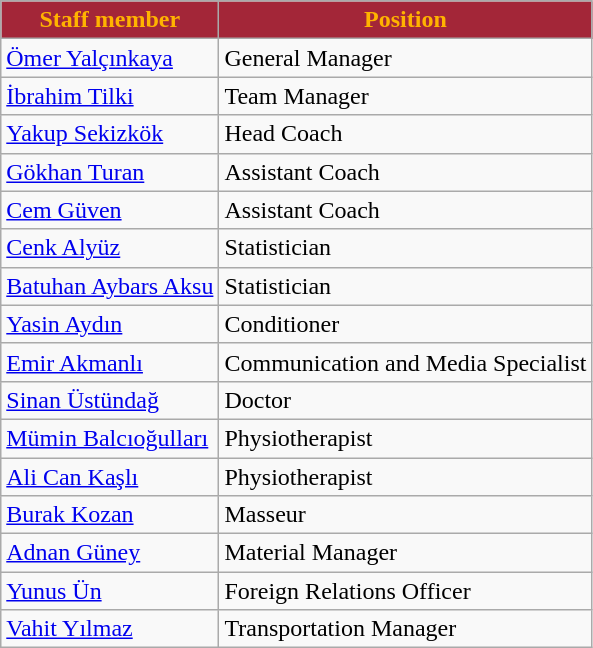<table class="wikitable">
<tr>
<th style="color:#FFB300; background:#A32638;">Staff member</th>
<th style="color:#FFB300; background:#A32638;">Position</th>
</tr>
<tr>
<td> <a href='#'>Ömer Yalçınkaya</a></td>
<td>General Manager</td>
</tr>
<tr>
<td> <a href='#'>İbrahim Tilki</a></td>
<td>Team Manager</td>
</tr>
<tr>
<td> <a href='#'>Yakup Sekizkök</a></td>
<td>Head Coach</td>
</tr>
<tr>
<td> <a href='#'>Gökhan Turan</a></td>
<td>Assistant Coach</td>
</tr>
<tr>
<td> <a href='#'>Cem Güven</a></td>
<td>Assistant Coach</td>
</tr>
<tr>
<td> <a href='#'>Cenk Alyüz</a></td>
<td>Statistician</td>
</tr>
<tr>
<td> <a href='#'>Batuhan Aybars Aksu</a></td>
<td>Statistician</td>
</tr>
<tr>
<td> <a href='#'>Yasin Aydın</a></td>
<td>Conditioner</td>
</tr>
<tr>
<td> <a href='#'>Emir Akmanlı</a></td>
<td>Communication and Media Specialist</td>
</tr>
<tr>
<td> <a href='#'>Sinan Üstündağ</a></td>
<td>Doctor</td>
</tr>
<tr>
<td> <a href='#'>Mümin Balcıoğulları</a></td>
<td>Physiotherapist</td>
</tr>
<tr>
<td> <a href='#'>Ali Can Kaşlı</a></td>
<td>Physiotherapist</td>
</tr>
<tr>
<td> <a href='#'>Burak Kozan</a></td>
<td>Masseur</td>
</tr>
<tr>
<td> <a href='#'>Adnan Güney</a></td>
<td>Material Manager</td>
</tr>
<tr>
<td> <a href='#'>Yunus Ün</a></td>
<td>Foreign Relations Officer</td>
</tr>
<tr>
<td> <a href='#'>Vahit Yılmaz</a></td>
<td>Transportation Manager</td>
</tr>
</table>
